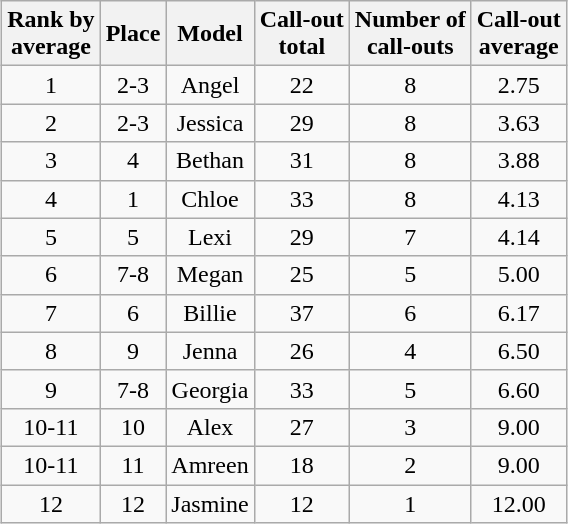<table class="wikitable sortable" style="margin:auto; text-align:center; white-space:nowrap">
<tr>
<th>Rank by<br>average</th>
<th>Place</th>
<th>Model</th>
<th>Call-out<br>total</th>
<th>Number of<br>call-outs</th>
<th>Call-out<br>average</th>
</tr>
<tr>
<td>1</td>
<td>2-3</td>
<td>Angel</td>
<td>22</td>
<td>8</td>
<td>2.75</td>
</tr>
<tr>
<td>2</td>
<td>2-3</td>
<td>Jessica</td>
<td>29</td>
<td>8</td>
<td>3.63</td>
</tr>
<tr>
<td>3</td>
<td>4</td>
<td>Bethan</td>
<td>31</td>
<td>8</td>
<td>3.88</td>
</tr>
<tr>
<td>4</td>
<td>1</td>
<td>Chloe</td>
<td>33</td>
<td>8</td>
<td>4.13</td>
</tr>
<tr>
<td>5</td>
<td>5</td>
<td>Lexi</td>
<td>29</td>
<td>7</td>
<td>4.14</td>
</tr>
<tr>
<td>6</td>
<td>7-8</td>
<td>Megan</td>
<td>25</td>
<td>5</td>
<td>5.00</td>
</tr>
<tr>
<td>7</td>
<td>6</td>
<td>Billie</td>
<td>37</td>
<td>6</td>
<td>6.17</td>
</tr>
<tr>
<td>8</td>
<td>9</td>
<td>Jenna</td>
<td>26</td>
<td>4</td>
<td>6.50</td>
</tr>
<tr>
<td>9</td>
<td>7-8</td>
<td>Georgia</td>
<td>33</td>
<td>5</td>
<td>6.60</td>
</tr>
<tr>
<td>10-11</td>
<td>10</td>
<td>Alex</td>
<td>27</td>
<td>3</td>
<td>9.00</td>
</tr>
<tr>
<td>10-11</td>
<td>11</td>
<td>Amreen</td>
<td>18</td>
<td>2</td>
<td>9.00</td>
</tr>
<tr>
<td>12</td>
<td>12</td>
<td>Jasmine</td>
<td>12</td>
<td>1</td>
<td>12.00</td>
</tr>
</table>
